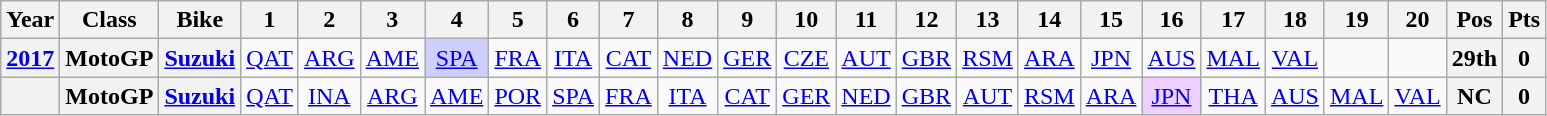<table class="wikitable" style="text-align:center">
<tr>
<th>Year</th>
<th>Class</th>
<th>Bike</th>
<th>1</th>
<th>2</th>
<th>3</th>
<th>4</th>
<th>5</th>
<th>6</th>
<th>7</th>
<th>8</th>
<th>9</th>
<th>10</th>
<th>11</th>
<th>12</th>
<th>13</th>
<th>14</th>
<th>15</th>
<th>16</th>
<th>17</th>
<th>18</th>
<th>19</th>
<th>20</th>
<th>Pos</th>
<th>Pts</th>
</tr>
<tr>
<th><a href='#'>2017</a></th>
<th>MotoGP</th>
<th><a href='#'>Suzuki</a></th>
<td><a href='#'>QAT</a></td>
<td><a href='#'>ARG</a></td>
<td><a href='#'>AME</a></td>
<td style="background:#cfcfff;"><a href='#'>SPA</a><br></td>
<td><a href='#'>FRA</a></td>
<td><a href='#'>ITA</a></td>
<td><a href='#'>CAT</a></td>
<td><a href='#'>NED</a></td>
<td><a href='#'>GER</a></td>
<td><a href='#'>CZE</a></td>
<td><a href='#'>AUT</a></td>
<td><a href='#'>GBR</a></td>
<td><a href='#'>RSM</a></td>
<td><a href='#'>ARA</a></td>
<td><a href='#'>JPN</a></td>
<td><a href='#'>AUS</a></td>
<td><a href='#'>MAL</a></td>
<td><a href='#'>VAL</a></td>
<td></td>
<td></td>
<th>29th</th>
<th>0</th>
</tr>
<tr>
<th align="left"></th>
<th align="left">MotoGP</th>
<th align="left"><a href='#'>Suzuki</a></th>
<td><a href='#'>QAT</a></td>
<td><a href='#'>INA</a></td>
<td><a href='#'>ARG</a></td>
<td><a href='#'>AME</a></td>
<td><a href='#'>POR</a></td>
<td><a href='#'>SPA</a></td>
<td><a href='#'>FRA</a></td>
<td><a href='#'>ITA</a></td>
<td><a href='#'>CAT</a></td>
<td><a href='#'>GER</a></td>
<td><a href='#'>NED</a></td>
<td><a href='#'>GBR</a></td>
<td><a href='#'>AUT</a></td>
<td><a href='#'>RSM</a></td>
<td><a href='#'>ARA</a></td>
<td style="background:#efcfff;"><a href='#'>JPN</a><br></td>
<td><a href='#'>THA</a></td>
<td><a href='#'>AUS</a></td>
<td><a href='#'>MAL</a></td>
<td><a href='#'>VAL</a></td>
<th>NC</th>
<th>0</th>
</tr>
</table>
